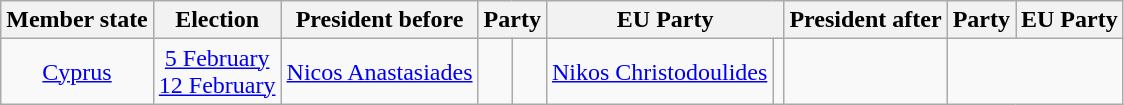<table class="wikitable" style="text-align:center;">
<tr>
<th>Member state</th>
<th>Election</th>
<th>President before</th>
<th colspan="2">Party</th>
<th colspan="2">EU Party</th>
<th>President after</th>
<th colspan="2">Party</th>
<th colspan="2">EU Party</th>
</tr>
<tr>
<td><a href='#'>Cyprus</a></td>
<td><a href='#'>5 February<br>12 February</a></td>
<td><a href='#'>Nicos Anastasiades</a></td>
<td></td>
<td></td>
<td><a href='#'>Nikos Christodoulides</a></td>
<td></td>
<td></td>
</tr>
</table>
